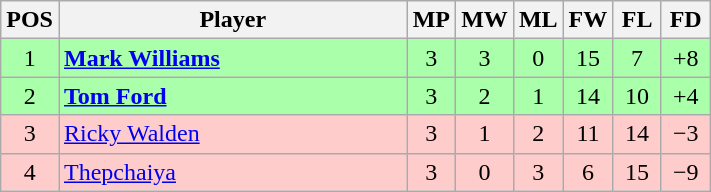<table class="wikitable" style="text-align: center;">
<tr>
<th width=25>POS</th>
<th width=225>Player</th>
<th width=25>MP</th>
<th width=25>MW</th>
<th width=25>ML</th>
<th width=25>FW</th>
<th width=25>FL</th>
<th width=25>FD</th>
</tr>
<tr style="background:#afa;">
<td>1</td>
<td style="text-align:left;"> <strong><a href='#'>Mark Williams</a></strong></td>
<td>3</td>
<td>3</td>
<td>0</td>
<td>15</td>
<td>7</td>
<td>+8</td>
</tr>
<tr style="background:#afa;">
<td>2</td>
<td style="text-align:left;"> <strong><a href='#'>Tom Ford</a></strong></td>
<td>3</td>
<td>2</td>
<td>1</td>
<td>14</td>
<td>10</td>
<td>+4</td>
</tr>
<tr style="background:#fcc;">
<td>3</td>
<td style="text-align:left;"> <a href='#'>Ricky Walden</a></td>
<td>3</td>
<td>1</td>
<td>2</td>
<td>11</td>
<td>14</td>
<td>−3</td>
</tr>
<tr style="background:#fcc;">
<td>4</td>
<td style="text-align:left;"> <a href='#'>Thepchaiya </a></td>
<td>3</td>
<td>0</td>
<td>3</td>
<td>6</td>
<td>15</td>
<td>−9</td>
</tr>
</table>
